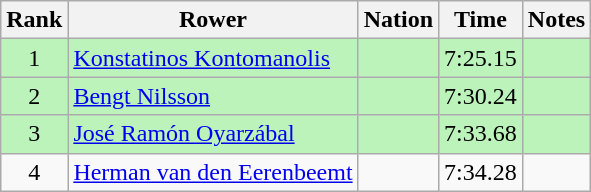<table class="wikitable sortable" style="text-align:center">
<tr>
<th>Rank</th>
<th>Rower</th>
<th>Nation</th>
<th>Time</th>
<th>Notes</th>
</tr>
<tr bgcolor=bbf3bb>
<td>1</td>
<td align=left><a href='#'>Konstatinos Kontomanolis</a></td>
<td align=left></td>
<td>7:25.15</td>
<td></td>
</tr>
<tr bgcolor=bbf3bb>
<td>2</td>
<td align=left><a href='#'>Bengt Nilsson</a></td>
<td align=left></td>
<td>7:30.24</td>
<td></td>
</tr>
<tr bgcolor=bbf3bb>
<td>3</td>
<td align=left><a href='#'>José Ramón Oyarzábal</a></td>
<td align=left></td>
<td>7:33.68</td>
<td></td>
</tr>
<tr>
<td>4</td>
<td align=left><a href='#'>Herman van den Eerenbeemt</a></td>
<td align=left></td>
<td>7:34.28</td>
<td></td>
</tr>
</table>
